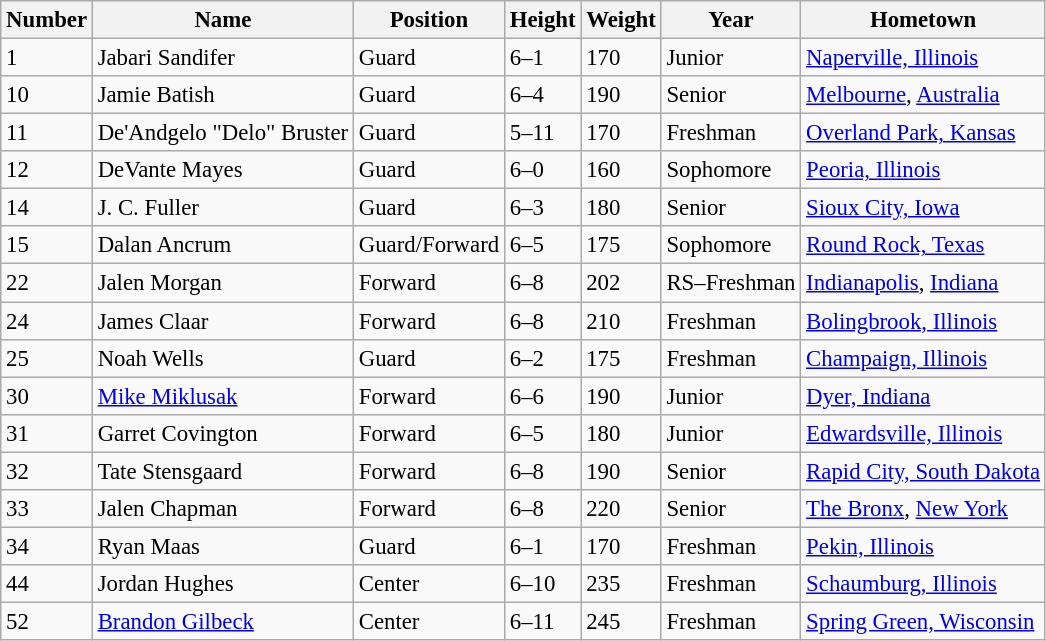<table class="wikitable sortable" style="font-size: 95%;">
<tr>
<th>Number</th>
<th>Name</th>
<th>Position</th>
<th>Height</th>
<th>Weight</th>
<th>Year</th>
<th>Hometown</th>
</tr>
<tr>
<td>1</td>
<td>Jabari Sandifer</td>
<td>Guard</td>
<td>6–1</td>
<td>170</td>
<td>Junior</td>
<td><a href='#'>Naperville, Illinois</a></td>
</tr>
<tr>
<td>10</td>
<td>Jamie Batish</td>
<td>Guard</td>
<td>6–4</td>
<td>190</td>
<td>Senior</td>
<td><a href='#'>Melbourne</a>, <a href='#'>Australia</a></td>
</tr>
<tr>
<td>11</td>
<td>De'Andgelo "Delo" Bruster</td>
<td>Guard</td>
<td>5–11</td>
<td>170</td>
<td>Freshman</td>
<td><a href='#'>Overland Park, Kansas</a></td>
</tr>
<tr>
<td>12</td>
<td>DeVante Mayes</td>
<td>Guard</td>
<td>6–0</td>
<td>160</td>
<td>Sophomore</td>
<td><a href='#'>Peoria, Illinois</a></td>
</tr>
<tr>
<td>14</td>
<td>J. C. Fuller</td>
<td>Guard</td>
<td>6–3</td>
<td>180</td>
<td>Senior</td>
<td><a href='#'>Sioux City, Iowa</a></td>
</tr>
<tr>
<td>15</td>
<td>Dalan Ancrum</td>
<td>Guard/Forward</td>
<td>6–5</td>
<td>175</td>
<td>Sophomore</td>
<td><a href='#'>Round Rock, Texas</a></td>
</tr>
<tr>
<td>22</td>
<td>Jalen Morgan</td>
<td>Forward</td>
<td>6–8</td>
<td>202</td>
<td>RS–Freshman</td>
<td><a href='#'>Indianapolis</a>, <a href='#'>Indiana</a></td>
</tr>
<tr>
<td>24</td>
<td>James Claar</td>
<td>Forward</td>
<td>6–8</td>
<td>210</td>
<td>Freshman</td>
<td><a href='#'>Bolingbrook, Illinois</a></td>
</tr>
<tr>
<td>25</td>
<td>Noah Wells</td>
<td>Guard</td>
<td>6–2</td>
<td>175</td>
<td>Freshman</td>
<td><a href='#'>Champaign, Illinois</a></td>
</tr>
<tr>
<td>30</td>
<td><a href='#'>Mike Miklusak</a></td>
<td>Forward</td>
<td>6–6</td>
<td>190</td>
<td>Junior</td>
<td><a href='#'>Dyer, Indiana</a></td>
</tr>
<tr>
<td>31</td>
<td>Garret Covington</td>
<td>Forward</td>
<td>6–5</td>
<td>180</td>
<td>Junior</td>
<td><a href='#'>Edwardsville, Illinois</a></td>
</tr>
<tr>
<td>32</td>
<td>Tate Stensgaard</td>
<td>Forward</td>
<td>6–8</td>
<td>190</td>
<td>Senior</td>
<td><a href='#'>Rapid City, South Dakota</a></td>
</tr>
<tr>
<td>33</td>
<td>Jalen Chapman</td>
<td>Forward</td>
<td>6–8</td>
<td>220</td>
<td>Senior</td>
<td><a href='#'>The Bronx</a>, <a href='#'>New York</a></td>
</tr>
<tr>
<td>34</td>
<td>Ryan Maas</td>
<td>Guard</td>
<td>6–1</td>
<td>170</td>
<td>Freshman</td>
<td><a href='#'>Pekin, Illinois</a></td>
</tr>
<tr>
<td>44</td>
<td>Jordan Hughes</td>
<td>Center</td>
<td>6–10</td>
<td>235</td>
<td>Freshman</td>
<td><a href='#'>Schaumburg, Illinois</a></td>
</tr>
<tr>
<td>52</td>
<td><a href='#'>Brandon Gilbeck</a></td>
<td>Center</td>
<td>6–11</td>
<td>245</td>
<td>Freshman</td>
<td><a href='#'>Spring Green, Wisconsin</a></td>
</tr>
</table>
